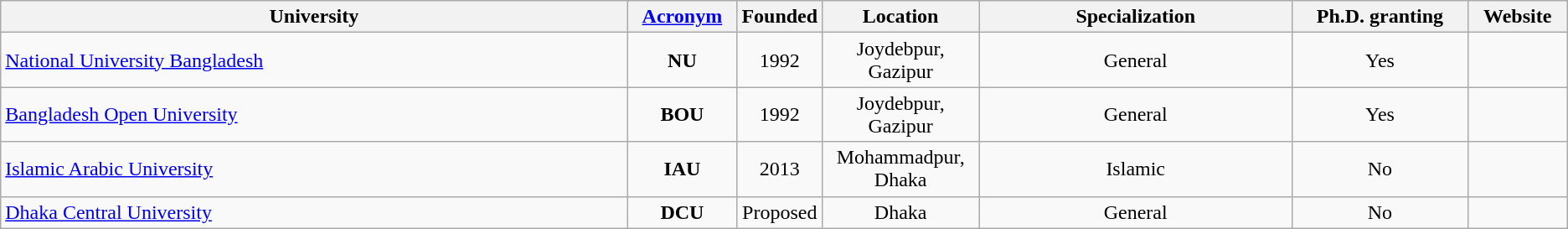<table class="wikitable sortable mw-datatable static-row-numbers">
<tr>
<th>University</th>
<th class="unsortable"><a href='#'>Acronym</a></th>
<th>Founded</th>
<th>Location</th>
<th>Specialization</th>
<th>Ph.D. granting</th>
<th>Website</th>
</tr>
<tr>
<td style="width:40%;"><a href='#'>National University Bangladesh</a></td>
<td style="text-align:center; width:7%;"><strong>NU</strong></td>
<td style="text-align:center; width:5%;">1992</td>
<td style="text-align:center; width:10%;">Joydebpur, Gazipur</td>
<td style="text-align:center; width:20%;">General</td>
<td style="text-align:center;">Yes</td>
<td style="text-align:center;"></td>
</tr>
<tr>
<td><a href='#'>Bangladesh Open University</a></td>
<td style="text-align:center;"><strong>BOU</strong></td>
<td style="text-align:center;">1992</td>
<td style="text-align:center;">Joydebpur, Gazipur</td>
<td style="text-align:center;">General</td>
<td style="text-align:center;">Yes</td>
<td style="text-align:center;"></td>
</tr>
<tr>
<td style="width:40%;"><a href='#'>Islamic Arabic University</a></td>
<td style="text-align:center; width:7%;"><strong>IAU</strong></td>
<td style="text-align:center; width:5%;">2013</td>
<td style="text-align:center; width:10%;">Mohammadpur, Dhaka</td>
<td style="text-align:center; width:20%;">Islamic</td>
<td style="text-align:center;">No</td>
<td style="text-align:center;"></td>
</tr>
<tr>
<td><a href='#'>Dhaka Central University</a></td>
<td style="text-align:center;"><strong>DCU</strong></td>
<td style="text-align:center;">Proposed</td>
<td style="text-align:center;">Dhaka</td>
<td style="text-align:center;">General</td>
<td style="text-align:center;">No</td>
<td style="text-align:center;"></td>
</tr>
</table>
